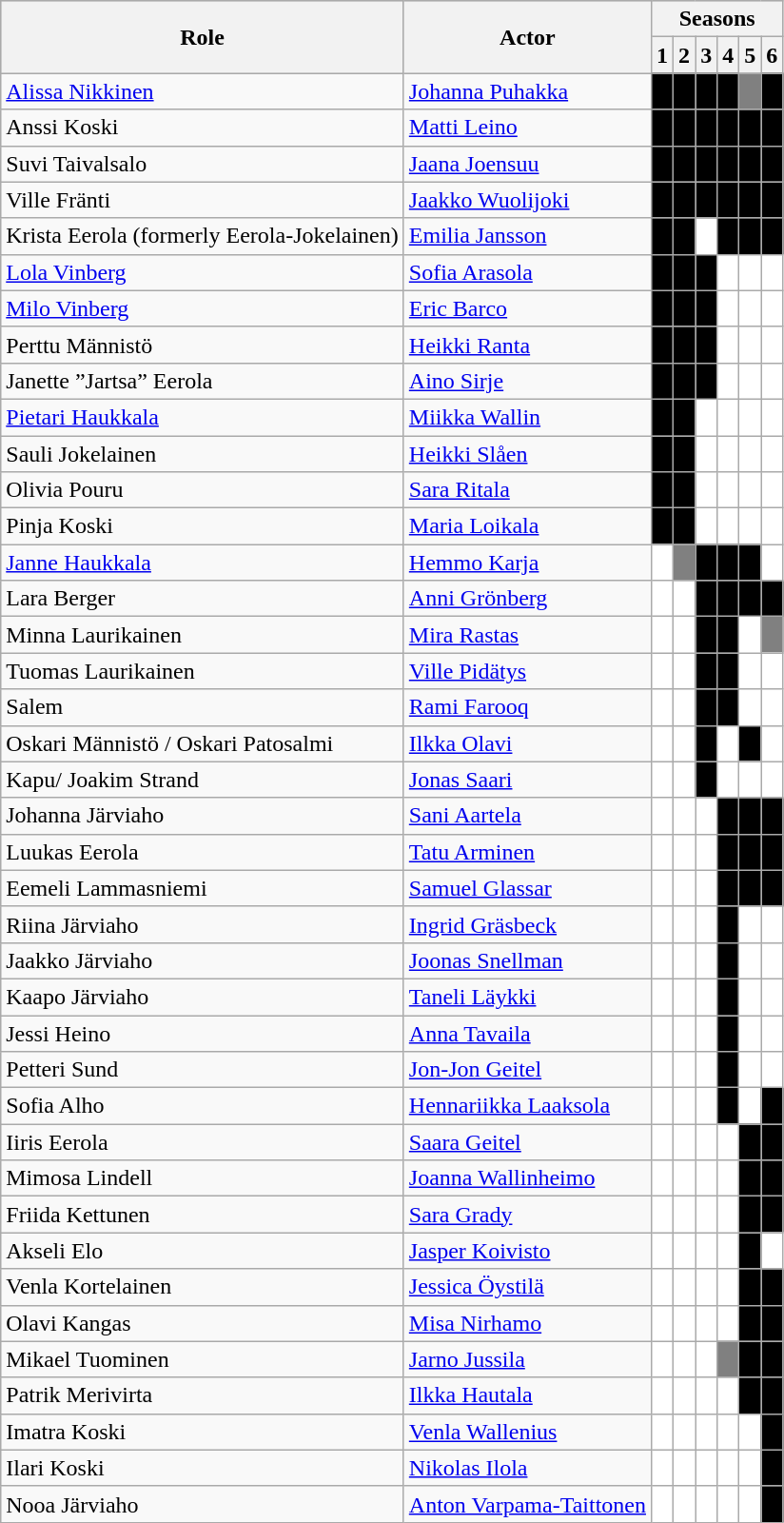<table class="wikitable">
<tr bgcolor="#CCCCCC">
<th rowspan="2">Role</th>
<th rowspan="2">Actor</th>
<th colspan="6">Seasons</th>
</tr>
<tr>
<th>1</th>
<th>2</th>
<th>3</th>
<th>4</th>
<th>5</th>
<th>6</th>
</tr>
<tr>
<td><a href='#'>Alissa Nikkinen</a></td>
<td><a href='#'>Johanna Puhakka</a></td>
<td bgcolor=black></td>
<td bgcolor=black></td>
<td bgcolor=black></td>
<td bgcolor=black></td>
<td bgcolor=grey></td>
<td bgcolor=black></td>
</tr>
<tr>
<td>Anssi Koski</td>
<td><a href='#'>Matti Leino</a></td>
<td bgcolor=black></td>
<td bgcolor=black></td>
<td bgcolor=black></td>
<td bgcolor=black></td>
<td bgcolor=black></td>
<td bgcolor=black></td>
</tr>
<tr>
<td>Suvi Taivalsalo</td>
<td><a href='#'>Jaana Joensuu</a></td>
<td bgcolor=black></td>
<td bgcolor=black></td>
<td bgcolor=black></td>
<td bgcolor=black></td>
<td bgcolor=black></td>
<td bgcolor=black></td>
</tr>
<tr>
<td>Ville Fränti</td>
<td><a href='#'>Jaakko Wuolijoki</a></td>
<td bgcolor=black></td>
<td bgcolor=black></td>
<td bgcolor=black></td>
<td bgcolor=black></td>
<td bgcolor=black></td>
<td bgcolor=black></td>
</tr>
<tr>
<td>Krista Eerola (formerly Eerola-Jokelainen)</td>
<td><a href='#'>Emilia Jansson</a></td>
<td bgcolor=black></td>
<td bgcolor=black></td>
<td bgcolor=white></td>
<td bgcolor=black></td>
<td bgcolor=black></td>
<td bgcolor=black></td>
</tr>
<tr>
<td><a href='#'>Lola Vinberg</a></td>
<td><a href='#'>Sofia Arasola</a></td>
<td bgcolor=black></td>
<td bgcolor=black></td>
<td bgcolor=black></td>
<td bgcolor=white></td>
<td bgcolor=white></td>
<td bgcolor=white></td>
</tr>
<tr>
<td><a href='#'>Milo Vinberg</a></td>
<td><a href='#'>Eric Barco</a></td>
<td bgcolor=black></td>
<td bgcolor=black></td>
<td bgcolor=black></td>
<td bgcolor=white></td>
<td bgcolor=white></td>
<td bgcolor=white></td>
</tr>
<tr>
<td>Perttu Männistö</td>
<td><a href='#'>Heikki Ranta</a></td>
<td bgcolor=black></td>
<td bgcolor=black></td>
<td bgcolor=black></td>
<td bgcolor=white></td>
<td bgcolor=white></td>
<td bgcolor=white></td>
</tr>
<tr>
<td>Janette ”Jartsa” Eerola</td>
<td><a href='#'>Aino Sirje</a></td>
<td bgcolor=black></td>
<td bgcolor=black></td>
<td bgcolor=black></td>
<td bgcolor=white></td>
<td bgcolor=white></td>
<td bgcolor=white></td>
</tr>
<tr>
<td><a href='#'>Pietari Haukkala</a></td>
<td><a href='#'>Miikka Wallin</a></td>
<td bgcolor=black></td>
<td bgcolor=black></td>
<td bgcolor=white></td>
<td bgcolor=white></td>
<td bgcolor=white></td>
<td bgcolor=white></td>
</tr>
<tr>
<td>Sauli Jokelainen</td>
<td><a href='#'>Heikki Slåen</a></td>
<td bgcolor=black></td>
<td bgcolor=black></td>
<td bgcolor=white></td>
<td bgcolor=white></td>
<td bgcolor=white></td>
<td bgcolor=white></td>
</tr>
<tr>
<td>Olivia Pouru</td>
<td><a href='#'>Sara Ritala</a></td>
<td bgcolor=black></td>
<td bgcolor=black></td>
<td bgcolor=white></td>
<td bgcolor=white></td>
<td bgcolor=white></td>
<td bgcolor=white></td>
</tr>
<tr>
<td>Pinja Koski</td>
<td><a href='#'>Maria Loikala</a></td>
<td bgcolor=black></td>
<td bgcolor=black></td>
<td bgcolor=white></td>
<td bgcolor=white></td>
<td bgcolor=white></td>
<td bgcolor=white></td>
</tr>
<tr>
<td><a href='#'>Janne Haukkala</a></td>
<td><a href='#'>Hemmo Karja</a></td>
<td bgcolor=white></td>
<td bgcolor=grey></td>
<td bgcolor=black></td>
<td bgcolor=black></td>
<td bgcolor=black></td>
<td bgcolor=white></td>
</tr>
<tr>
<td>Lara Berger</td>
<td><a href='#'>Anni Grönberg</a></td>
<td bgcolor=white></td>
<td bgcolor=white></td>
<td bgcolor=black></td>
<td bgcolor=black></td>
<td bgcolor=black></td>
<td bgcolor=black></td>
</tr>
<tr>
<td>Minna Laurikainen</td>
<td><a href='#'>Mira Rastas</a></td>
<td bgcolor=white></td>
<td bgcolor=white></td>
<td bgcolor=black></td>
<td bgcolor=black></td>
<td bgcolor=white></td>
<td bgcolor=grey></td>
</tr>
<tr>
<td>Tuomas Laurikainen</td>
<td><a href='#'>Ville Pidätys</a></td>
<td bgcolor=white></td>
<td bgcolor=white></td>
<td bgcolor=black></td>
<td bgcolor=black></td>
<td bgcolor=white></td>
<td bgcolor=white></td>
</tr>
<tr>
<td>Salem</td>
<td><a href='#'>Rami Farooq</a></td>
<td bgcolor=white></td>
<td bgcolor=white></td>
<td bgcolor=black></td>
<td bgcolor=black></td>
<td bgcolor=white></td>
<td bgcolor=white></td>
</tr>
<tr>
<td>Oskari Männistö / Oskari Patosalmi</td>
<td><a href='#'>Ilkka Olavi</a></td>
<td bgcolor=white></td>
<td bgcolor=white></td>
<td bgcolor=black></td>
<td bgcolor=white></td>
<td bgcolor=black></td>
<td bgcolor=white></td>
</tr>
<tr>
<td>Kapu/ Joakim Strand</td>
<td><a href='#'>Jonas Saari</a></td>
<td bgcolor=white></td>
<td bgcolor=white></td>
<td bgcolor=black></td>
<td bgcolor=white></td>
<td bgcolor=white></td>
<td bgcolor=white></td>
</tr>
<tr>
<td>Johanna Järviaho</td>
<td><a href='#'>Sani Aartela</a></td>
<td bgcolor=white></td>
<td bgcolor=white></td>
<td bgcolor=white></td>
<td bgcolor=black></td>
<td bgcolor=black></td>
<td bgcolor=black></td>
</tr>
<tr>
<td>Luukas Eerola</td>
<td><a href='#'>Tatu Arminen</a></td>
<td bgcolor=white></td>
<td bgcolor=white></td>
<td bgcolor=white></td>
<td bgcolor=black></td>
<td bgcolor=black></td>
<td bgcolor=black></td>
</tr>
<tr>
<td>Eemeli Lammasniemi</td>
<td><a href='#'>Samuel Glassar</a></td>
<td bgcolor=white></td>
<td bgcolor=white></td>
<td bgcolor=white></td>
<td bgcolor=black></td>
<td bgcolor=black></td>
<td bgcolor=black></td>
</tr>
<tr>
<td>Riina Järviaho</td>
<td><a href='#'>Ingrid Gräsbeck</a></td>
<td bgcolor=white></td>
<td bgcolor=white></td>
<td bgcolor=white></td>
<td bgcolor=black></td>
<td bgcolor=white></td>
<td bgcolor=white></td>
</tr>
<tr>
<td>Jaakko Järviaho</td>
<td><a href='#'>Joonas Snellman</a></td>
<td bgcolor=white></td>
<td bgcolor=white></td>
<td bgcolor=white></td>
<td bgcolor=black></td>
<td bgcolor=white></td>
<td bgcolor=white></td>
</tr>
<tr>
<td>Kaapo Järviaho</td>
<td><a href='#'>Taneli Läykki</a></td>
<td bgcolor=white></td>
<td bgcolor=white></td>
<td bgcolor=white></td>
<td bgcolor=black></td>
<td bgcolor=white></td>
<td bgcolor=white></td>
</tr>
<tr>
<td>Jessi Heino</td>
<td><a href='#'>Anna Tavaila</a></td>
<td bgcolor=white></td>
<td bgcolor=white></td>
<td bgcolor=white></td>
<td bgcolor=black></td>
<td bgcolor=white></td>
<td bgcolor=white></td>
</tr>
<tr>
<td>Petteri Sund</td>
<td><a href='#'>Jon-Jon Geitel</a></td>
<td bgcolor=white></td>
<td bgcolor=white></td>
<td bgcolor=white></td>
<td bgcolor=black></td>
<td bgcolor=white></td>
<td bgcolor=white></td>
</tr>
<tr>
<td>Sofia Alho</td>
<td><a href='#'>Hennariikka Laaksola</a></td>
<td bgcolor=white></td>
<td bgcolor=white></td>
<td bgcolor=white></td>
<td bgcolor=black></td>
<td bgcolor=white></td>
<td bgcolor=black></td>
</tr>
<tr>
<td>Iiris Eerola</td>
<td><a href='#'>Saara Geitel</a></td>
<td bgcolor=white></td>
<td bgcolor=white></td>
<td bgcolor=white></td>
<td bgcolor=white></td>
<td bgcolor=black></td>
<td bgcolor=black></td>
</tr>
<tr>
<td>Mimosa Lindell</td>
<td><a href='#'>Joanna Wallinheimo</a></td>
<td bgcolor=white></td>
<td bgcolor=white></td>
<td bgcolor=white></td>
<td bgcolor=white></td>
<td bgcolor=black></td>
<td bgcolor=black></td>
</tr>
<tr>
<td>Friida Kettunen</td>
<td><a href='#'>Sara Grady</a></td>
<td bgcolor=white></td>
<td bgcolor=white></td>
<td bgcolor=white></td>
<td bgcolor=white></td>
<td bgcolor=black></td>
<td bgcolor=black></td>
</tr>
<tr>
<td>Akseli Elo</td>
<td><a href='#'>Jasper Koivisto</a></td>
<td bgcolor=white></td>
<td bgcolor=white></td>
<td bgcolor=white></td>
<td bgcolor=white></td>
<td bgcolor=black></td>
<td bgcolor=white></td>
</tr>
<tr>
<td>Venla Kortelainen</td>
<td><a href='#'>Jessica Öystilä</a></td>
<td bgcolor=white></td>
<td bgcolor=white></td>
<td bgcolor=white></td>
<td bgcolor=white></td>
<td bgcolor=black></td>
<td bgcolor=black></td>
</tr>
<tr>
<td>Olavi Kangas</td>
<td><a href='#'>Misa Nirhamo</a></td>
<td bgcolor=white></td>
<td bgcolor=white></td>
<td bgcolor=white></td>
<td bgcolor=white></td>
<td bgcolor=black></td>
<td bgcolor=black></td>
</tr>
<tr>
<td>Mikael Tuominen</td>
<td><a href='#'>Jarno Jussila</a></td>
<td bgcolor=white></td>
<td bgcolor=white></td>
<td bgcolor=white></td>
<td bgcolor=grey></td>
<td bgcolor=black></td>
<td bgcolor=black></td>
</tr>
<tr>
<td>Patrik Merivirta</td>
<td><a href='#'>Ilkka Hautala</a></td>
<td bgcolor=white></td>
<td bgcolor=white></td>
<td bgcolor=white></td>
<td bgcolor=white></td>
<td bgcolor=black></td>
<td bgcolor=black></td>
</tr>
<tr>
<td>Imatra Koski</td>
<td><a href='#'>Venla Wallenius</a></td>
<td bgcolor=white></td>
<td bgcolor=white></td>
<td bgcolor=white></td>
<td bgcolor=white></td>
<td bgcolor=white></td>
<td bgcolor=black></td>
</tr>
<tr>
<td>Ilari Koski</td>
<td><a href='#'>Nikolas Ilola</a></td>
<td bgcolor=white></td>
<td bgcolor=white></td>
<td bgcolor=white></td>
<td bgcolor=white></td>
<td bgcolor=white></td>
<td bgcolor=black></td>
</tr>
<tr>
<td>Nooa Järviaho</td>
<td><a href='#'>Anton Varpama-Taittonen</a></td>
<td bgcolor=white></td>
<td bgcolor=white></td>
<td bgcolor=white></td>
<td bgcolor=white></td>
<td bgcolor=white></td>
<td bgcolor=black></td>
</tr>
</table>
